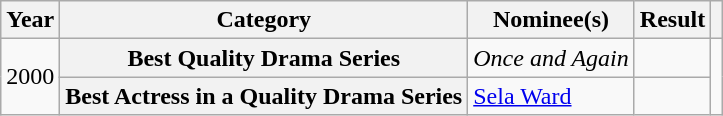<table class="wikitable plainrowheaders" text-align:center">
<tr>
<th scope="col">Year</th>
<th scope="col">Category</th>
<th scope="col">Nominee(s)</th>
<th scope="col">Result</th>
<th scope="col"></th>
</tr>
<tr>
<td rowspan="2">2000</td>
<th scope="row" style="text-align:center">Best Quality Drama Series</th>
<td><em>Once and Again</em></td>
<td></td>
<td rowspan="2"></td>
</tr>
<tr>
<th scope="row" style="text-align:center">Best Actress in a Quality Drama Series</th>
<td><a href='#'>Sela Ward</a></td>
<td></td>
</tr>
</table>
